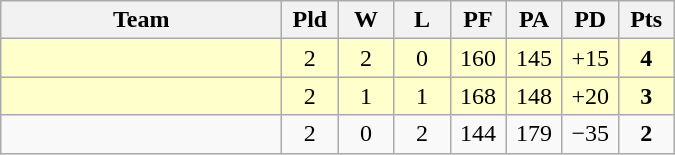<table class=wikitable style="text-align:center">
<tr>
<th width=180>Team</th>
<th width=30>Pld</th>
<th width=30>W</th>
<th width=30>L</th>
<th width=30>PF</th>
<th width=30>PA</th>
<th width=30>PD</th>
<th width=30>Pts</th>
</tr>
<tr align=center bgcolor="#ffffcc">
<td align="left"></td>
<td>2</td>
<td>2</td>
<td>0</td>
<td>160</td>
<td>145</td>
<td>+15</td>
<td><strong>4</strong></td>
</tr>
<tr align=center bgcolor="#ffffcc">
<td align="left"></td>
<td>2</td>
<td>1</td>
<td>1</td>
<td>168</td>
<td>148</td>
<td>+20</td>
<td><strong>3</strong></td>
</tr>
<tr>
<td align="left"></td>
<td>2</td>
<td>0</td>
<td>2</td>
<td>144</td>
<td>179</td>
<td>−35</td>
<td><strong>2</strong></td>
</tr>
</table>
